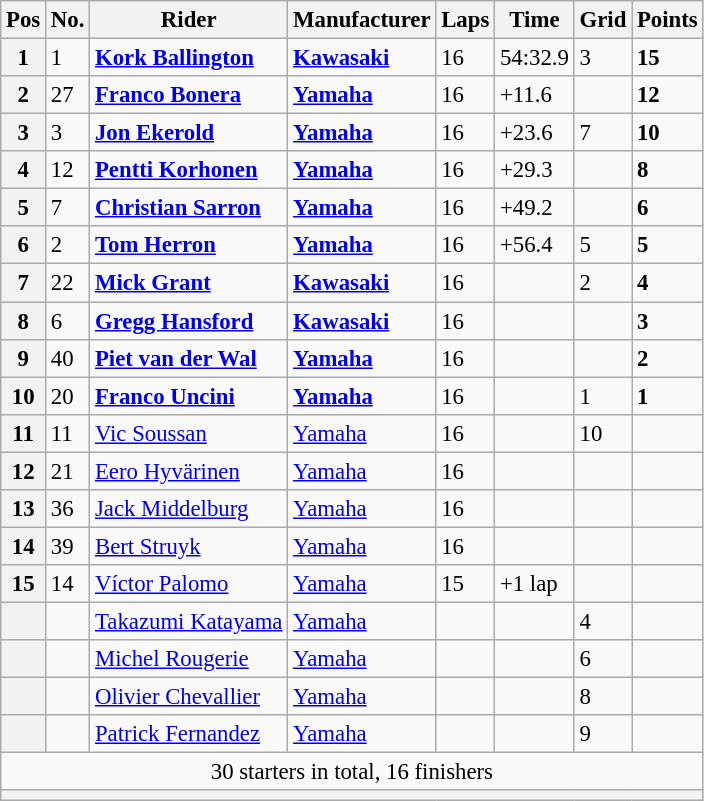<table class="wikitable" style="font-size: 95%;">
<tr>
<th>Pos</th>
<th>No.</th>
<th>Rider</th>
<th>Manufacturer</th>
<th>Laps</th>
<th>Time</th>
<th>Grid</th>
<th>Points</th>
</tr>
<tr>
<th>1</th>
<td>1</td>
<td> <strong><a href='#'>Kork Ballington</a></strong></td>
<td><strong><a href='#'>Kawasaki</a></strong></td>
<td>16</td>
<td>54:32.9</td>
<td>3</td>
<td><strong>15</strong></td>
</tr>
<tr>
<th>2</th>
<td>27</td>
<td> <strong><a href='#'>Franco Bonera</a></strong></td>
<td><strong><a href='#'>Yamaha</a></strong></td>
<td>16</td>
<td>+11.6</td>
<td></td>
<td><strong>12</strong></td>
</tr>
<tr>
<th>3</th>
<td>3</td>
<td> <strong><a href='#'>Jon Ekerold</a></strong></td>
<td><strong><a href='#'>Yamaha</a></strong></td>
<td>16</td>
<td>+23.6</td>
<td>7</td>
<td><strong>10</strong></td>
</tr>
<tr>
<th>4</th>
<td>12</td>
<td> <strong><a href='#'>Pentti Korhonen</a></strong></td>
<td><strong><a href='#'>Yamaha</a></strong></td>
<td>16</td>
<td>+29.3</td>
<td></td>
<td><strong>8</strong></td>
</tr>
<tr>
<th>5</th>
<td>7</td>
<td> <strong><a href='#'>Christian Sarron</a></strong></td>
<td><strong><a href='#'>Yamaha</a></strong></td>
<td>16</td>
<td>+49.2</td>
<td></td>
<td><strong>6</strong></td>
</tr>
<tr>
<th>6</th>
<td>2</td>
<td> <strong><a href='#'>Tom Herron</a></strong></td>
<td><strong><a href='#'>Yamaha</a></strong></td>
<td>16</td>
<td>+56.4</td>
<td>5</td>
<td><strong>5</strong></td>
</tr>
<tr>
<th>7</th>
<td>22</td>
<td> <strong><a href='#'>Mick Grant</a></strong></td>
<td><strong><a href='#'>Kawasaki</a></strong></td>
<td>16</td>
<td></td>
<td>2</td>
<td><strong>4</strong></td>
</tr>
<tr>
<th>8</th>
<td>6</td>
<td> <strong><a href='#'>Gregg Hansford</a></strong></td>
<td><strong><a href='#'>Kawasaki</a></strong></td>
<td>16</td>
<td></td>
<td></td>
<td><strong>3</strong></td>
</tr>
<tr>
<th>9</th>
<td>40</td>
<td> <strong><a href='#'>Piet van der Wal</a></strong></td>
<td><strong><a href='#'>Yamaha</a></strong></td>
<td>16</td>
<td></td>
<td></td>
<td><strong>2</strong></td>
</tr>
<tr>
<th>10</th>
<td>20</td>
<td> <strong><a href='#'>Franco Uncini</a></strong></td>
<td><strong><a href='#'>Yamaha</a></strong></td>
<td>16</td>
<td></td>
<td>1</td>
<td><strong>1</strong></td>
</tr>
<tr>
<th>11</th>
<td>11</td>
<td> <a href='#'>Vic Soussan</a></td>
<td><a href='#'>Yamaha</a></td>
<td>16</td>
<td></td>
<td>10</td>
<td></td>
</tr>
<tr>
<th>12</th>
<td>21</td>
<td> <a href='#'>Eero Hyvärinen</a></td>
<td><a href='#'>Yamaha</a></td>
<td>16</td>
<td></td>
<td></td>
<td></td>
</tr>
<tr>
<th>13</th>
<td>36</td>
<td> <a href='#'>Jack Middelburg</a></td>
<td><a href='#'>Yamaha</a></td>
<td>16</td>
<td></td>
<td></td>
<td></td>
</tr>
<tr>
<th>14</th>
<td>39</td>
<td> <a href='#'>Bert Struyk</a></td>
<td><a href='#'>Yamaha</a></td>
<td>16</td>
<td></td>
<td></td>
<td></td>
</tr>
<tr>
<th>15</th>
<td>14</td>
<td> <a href='#'>Víctor Palomo</a></td>
<td><a href='#'>Yamaha</a></td>
<td>15</td>
<td>+1 lap</td>
<td></td>
<td></td>
</tr>
<tr>
<th></th>
<td></td>
<td> <a href='#'>Takazumi Katayama</a></td>
<td><a href='#'>Yamaha</a></td>
<td></td>
<td></td>
<td>4</td>
<td></td>
</tr>
<tr>
<th></th>
<td></td>
<td> <a href='#'>Michel Rougerie</a></td>
<td><a href='#'>Yamaha</a></td>
<td></td>
<td></td>
<td>6</td>
<td></td>
</tr>
<tr>
<th></th>
<td></td>
<td> <a href='#'>Olivier Chevallier</a></td>
<td><a href='#'>Yamaha</a></td>
<td></td>
<td></td>
<td>8</td>
<td></td>
</tr>
<tr>
<th></th>
<td></td>
<td> <a href='#'>Patrick Fernandez</a></td>
<td><a href='#'>Yamaha</a></td>
<td></td>
<td></td>
<td>9</td>
<td></td>
</tr>
<tr>
<td colspan=8 align=center>30 starters in total, 16 finishers</td>
</tr>
<tr>
<th colspan=8></th>
</tr>
</table>
